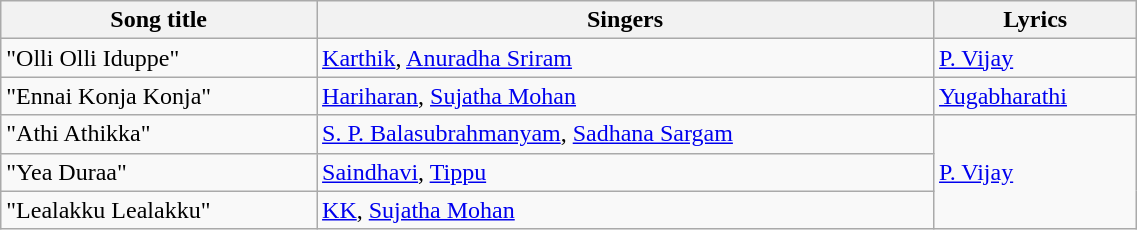<table class="wikitable" style="width:60%;">
<tr>
<th>Song title</th>
<th>Singers</th>
<th>Lyrics</th>
</tr>
<tr>
<td>"Olli Olli Iduppe"</td>
<td><a href='#'>Karthik</a>, <a href='#'>Anuradha Sriram</a></td>
<td><a href='#'>P. Vijay</a></td>
</tr>
<tr>
<td>"Ennai Konja Konja"</td>
<td><a href='#'>Hariharan</a>, <a href='#'>Sujatha Mohan</a></td>
<td><a href='#'>Yugabharathi</a></td>
</tr>
<tr>
<td>"Athi Athikka"</td>
<td><a href='#'>S. P. Balasubrahmanyam</a>, <a href='#'>Sadhana Sargam</a></td>
<td rowspan=3><a href='#'>P. Vijay</a></td>
</tr>
<tr>
<td>"Yea Duraa"</td>
<td><a href='#'>Saindhavi</a>, <a href='#'>Tippu</a></td>
</tr>
<tr>
<td>"Lealakku Lealakku"</td>
<td><a href='#'>KK</a>, <a href='#'>Sujatha Mohan</a></td>
</tr>
</table>
